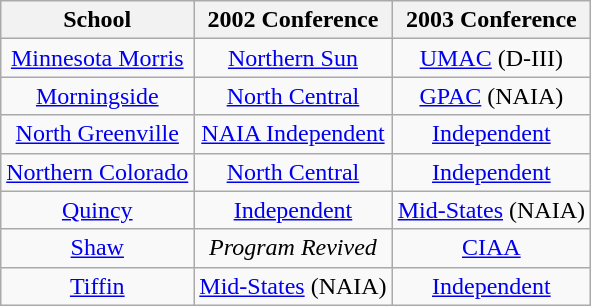<table class="wikitable sortable">
<tr>
<th>School</th>
<th>2002 Conference</th>
<th>2003 Conference</th>
</tr>
<tr style="text-align:center;">
<td><a href='#'>Minnesota Morris</a></td>
<td><a href='#'>Northern Sun</a></td>
<td><a href='#'>UMAC</a> (D-III)</td>
</tr>
<tr style="text-align:center;">
<td><a href='#'>Morningside</a></td>
<td><a href='#'>North Central</a></td>
<td><a href='#'>GPAC</a> (NAIA)</td>
</tr>
<tr style="text-align:center;">
<td><a href='#'>North Greenville</a></td>
<td><a href='#'>NAIA Independent</a></td>
<td><a href='#'>Independent</a></td>
</tr>
<tr style="text-align:center;">
<td><a href='#'>Northern Colorado</a></td>
<td><a href='#'>North Central</a></td>
<td><a href='#'>Independent</a></td>
</tr>
<tr style="text-align:center;">
<td><a href='#'>Quincy</a></td>
<td><a href='#'>Independent</a></td>
<td><a href='#'>Mid-States</a> (NAIA)</td>
</tr>
<tr style="text-align:center;">
<td><a href='#'>Shaw</a></td>
<td><em>Program Revived</em></td>
<td><a href='#'>CIAA</a></td>
</tr>
<tr style="text-align:center;">
<td><a href='#'>Tiffin</a></td>
<td><a href='#'>Mid-States</a> (NAIA)</td>
<td><a href='#'>Independent</a></td>
</tr>
</table>
